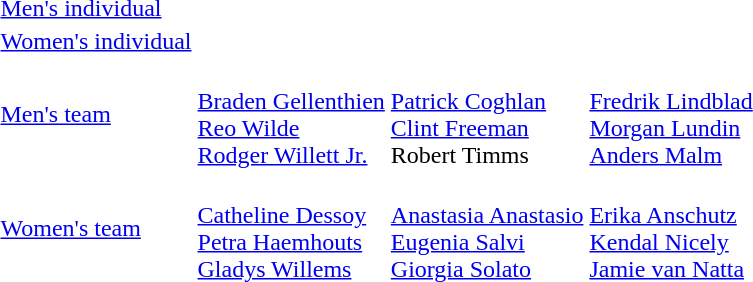<table>
<tr>
<td><a href='#'>Men's individual</a></td>
<td></td>
<td></td>
<td></td>
</tr>
<tr>
<td><a href='#'>Women's individual</a></td>
<td></td>
<td></td>
<td></td>
</tr>
<tr>
<td><a href='#'>Men's team</a></td>
<td> <br> <a href='#'>Braden Gellenthien</a> <br> <a href='#'>Reo Wilde</a> <br> <a href='#'>Rodger Willett Jr.</a></td>
<td> <br> <a href='#'>Patrick Coghlan</a> <br> <a href='#'>Clint Freeman</a> <br> Robert Timms</td>
<td> <br> <a href='#'>Fredrik Lindblad</a> <br> <a href='#'>Morgan Lundin</a> <br> <a href='#'>Anders Malm</a></td>
</tr>
<tr>
<td><a href='#'>Women's team</a></td>
<td> <br> <a href='#'>Catheline Dessoy</a> <br> <a href='#'>Petra Haemhouts</a> <br> <a href='#'>Gladys Willems</a></td>
<td> <br> <a href='#'>Anastasia Anastasio</a> <br> <a href='#'>Eugenia Salvi</a> <br> <a href='#'>Giorgia Solato</a></td>
<td> <br> <a href='#'>Erika Anschutz</a> <br> <a href='#'>Kendal Nicely</a> <br> <a href='#'>Jamie van Natta</a></td>
</tr>
<tr>
</tr>
</table>
